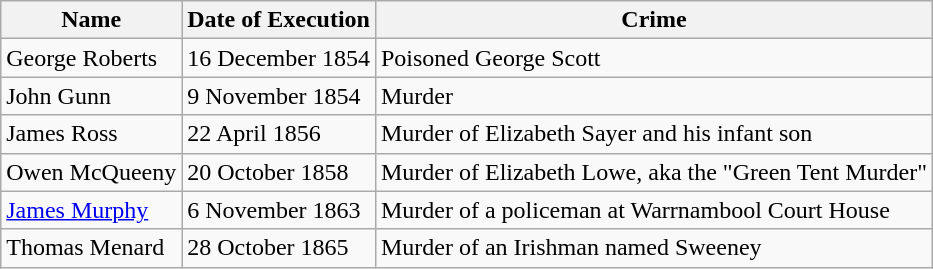<table class="wikitable">
<tr>
<th>Name</th>
<th>Date of Execution</th>
<th>Crime</th>
</tr>
<tr>
<td>George Roberts</td>
<td>16 December 1854</td>
<td>Poisoned George Scott</td>
</tr>
<tr>
<td>John Gunn</td>
<td>9 November 1854</td>
<td>Murder</td>
</tr>
<tr>
<td>James Ross</td>
<td>22 April 1856</td>
<td>Murder of Elizabeth Sayer and his infant son</td>
</tr>
<tr>
<td>Owen McQueeny</td>
<td>20 October 1858</td>
<td>Murder of Elizabeth Lowe, aka the "Green Tent Murder"</td>
</tr>
<tr>
<td><a href='#'>James Murphy</a></td>
<td>6 November 1863</td>
<td>Murder of a policeman at Warrnambool Court House</td>
</tr>
<tr>
<td>Thomas Menard</td>
<td>28 October 1865</td>
<td>Murder of an Irishman named Sweeney</td>
</tr>
</table>
